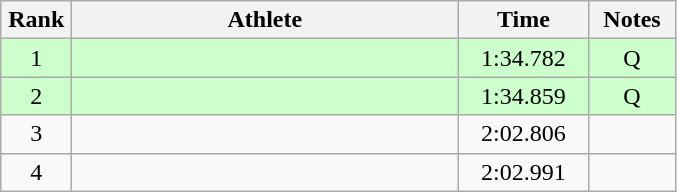<table class=wikitable style="text-align:center">
<tr>
<th width=40>Rank</th>
<th width=250>Athlete</th>
<th width=80>Time</th>
<th width=50>Notes</th>
</tr>
<tr bgcolor="ccffcc">
<td>1</td>
<td align=left></td>
<td>1:34.782</td>
<td>Q</td>
</tr>
<tr bgcolor="ccffcc">
<td>2</td>
<td align=left></td>
<td>1:34.859</td>
<td>Q</td>
</tr>
<tr>
<td>3</td>
<td align=left></td>
<td>2:02.806</td>
<td></td>
</tr>
<tr>
<td>4</td>
<td align=left></td>
<td>2:02.991</td>
<td></td>
</tr>
</table>
